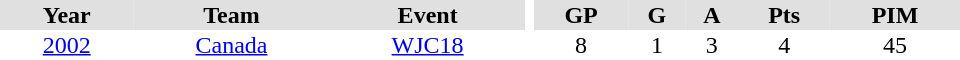<table border="0" cellpadding="1" cellspacing="0" ID="Table3" style="text-align:center; width:40em">
<tr ALIGN="center" bgcolor="#e0e0e0">
<th>Year</th>
<th>Team</th>
<th>Event</th>
<th rowspan="99" bgcolor="#ffffff"></th>
<th>GP</th>
<th>G</th>
<th>A</th>
<th>Pts</th>
<th>PIM</th>
</tr>
<tr>
<td><a href='#'>2002</a></td>
<td><a href='#'>Canada</a></td>
<td><a href='#'>WJC18</a></td>
<td>8</td>
<td>1</td>
<td>3</td>
<td>4</td>
<td>45</td>
</tr>
</table>
